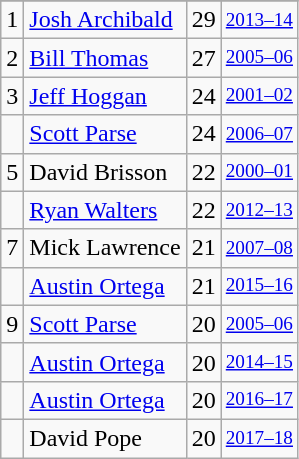<table class="wikitable">
<tr>
</tr>
<tr>
<td>1</td>
<td><a href='#'>Josh Archibald</a></td>
<td>29</td>
<td style="font-size:80%;"><a href='#'>2013–14</a></td>
</tr>
<tr>
<td>2</td>
<td><a href='#'>Bill Thomas</a></td>
<td>27</td>
<td style="font-size:80%;"><a href='#'>2005–06</a></td>
</tr>
<tr>
<td>3</td>
<td><a href='#'>Jeff Hoggan</a></td>
<td>24</td>
<td style="font-size:80%;"><a href='#'>2001–02</a></td>
</tr>
<tr>
<td></td>
<td><a href='#'>Scott Parse</a></td>
<td>24</td>
<td style="font-size:80%;"><a href='#'>2006–07</a></td>
</tr>
<tr>
<td>5</td>
<td>David Brisson</td>
<td>22</td>
<td style="font-size:80%;"><a href='#'>2000–01</a></td>
</tr>
<tr>
<td></td>
<td><a href='#'>Ryan Walters</a></td>
<td>22</td>
<td style="font-size:80%;"><a href='#'>2012–13</a></td>
</tr>
<tr>
<td>7</td>
<td>Mick Lawrence</td>
<td>21</td>
<td style="font-size:80%;"><a href='#'>2007–08</a></td>
</tr>
<tr>
<td></td>
<td><a href='#'>Austin Ortega</a></td>
<td>21</td>
<td style="font-size:80%;"><a href='#'>2015–16</a></td>
</tr>
<tr>
<td>9</td>
<td><a href='#'>Scott Parse</a></td>
<td>20</td>
<td style="font-size:80%;"><a href='#'>2005–06</a></td>
</tr>
<tr>
<td></td>
<td><a href='#'>Austin Ortega</a></td>
<td>20</td>
<td style="font-size:80%;"><a href='#'>2014–15</a></td>
</tr>
<tr>
<td></td>
<td><a href='#'>Austin Ortega</a></td>
<td>20</td>
<td style="font-size:80%;"><a href='#'>2016–17</a></td>
</tr>
<tr>
<td></td>
<td>David Pope</td>
<td>20</td>
<td style="font-size:80%;"><a href='#'>2017–18</a></td>
</tr>
</table>
